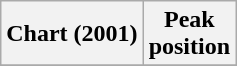<table class="wikitable sortable plainrowheaders" style="text-align:center">
<tr>
<th scope="col">Chart (2001)</th>
<th scope="col">Peak<br> position</th>
</tr>
<tr>
</tr>
</table>
